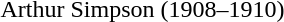<table>
<tr>
<td>Arthur Simpson (1908–1910)</td>
</tr>
</table>
